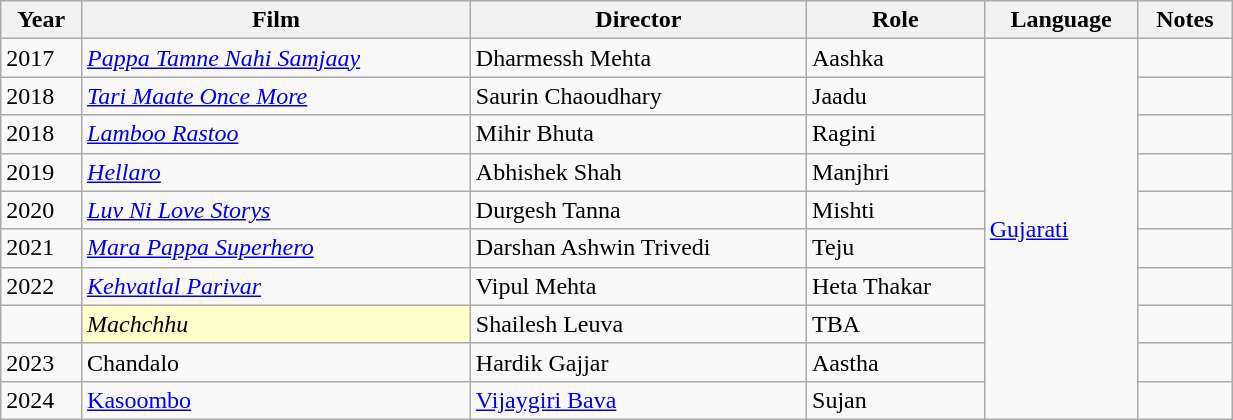<table class="wikitable plainrowheaders sortable" width=65%>
<tr style="background:#ffc; text-align:center;">
<th>Year</th>
<th>Film</th>
<th>Director</th>
<th>Role</th>
<th>Language</th>
<th>Notes</th>
</tr>
<tr>
<td>2017</td>
<td><em><a href='#'>Pappa Tamne Nahi Samjaay</a></em></td>
<td>Dharmessh Mehta</td>
<td>Aashka</td>
<td rowspan=10><a href='#'>Gujarati</a></td>
<td></td>
</tr>
<tr>
<td>2018</td>
<td><em><a href='#'>Tari Maate Once More</a></em></td>
<td>Saurin Chaoudhary</td>
<td>Jaadu</td>
<td></td>
</tr>
<tr>
<td>2018</td>
<td><em><a href='#'>Lamboo Rastoo</a></em></td>
<td>Mihir Bhuta</td>
<td>Ragini</td>
<td></td>
</tr>
<tr>
<td>2019</td>
<td><em><a href='#'>Hellaro</a></em></td>
<td>Abhishek Shah</td>
<td>Manjhri</td>
<td></td>
</tr>
<tr>
<td>2020</td>
<td><em><a href='#'>Luv Ni Love Storys</a></em></td>
<td>Durgesh Tanna</td>
<td>Mishti</td>
<td></td>
</tr>
<tr>
<td>2021</td>
<td><em><a href='#'>Mara Pappa Superhero</a></em></td>
<td>Darshan Ashwin Trivedi</td>
<td>Teju</td>
<td></td>
</tr>
<tr>
<td>2022</td>
<td><em><a href='#'>Kehvatlal Parivar</a></em></td>
<td>Vipul Mehta</td>
<td>Heta Thakar</td>
<td></td>
</tr>
<tr>
<td></td>
<td style="background:#ffc;"><em>Machchhu</em> </td>
<td>Shailesh Leuva</td>
<td>TBA</td>
<td></td>
</tr>
<tr>
<td>2023</td>
<td>Chandalo</td>
<td>Hardik Gajjar</td>
<td>Aastha</td>
<td></td>
</tr>
<tr>
<td>2024</td>
<td><a href='#'>Kasoombo</a></td>
<td><a href='#'>Vijaygiri Bava</a></td>
<td>Sujan</td>
<td></td>
</tr>
</table>
